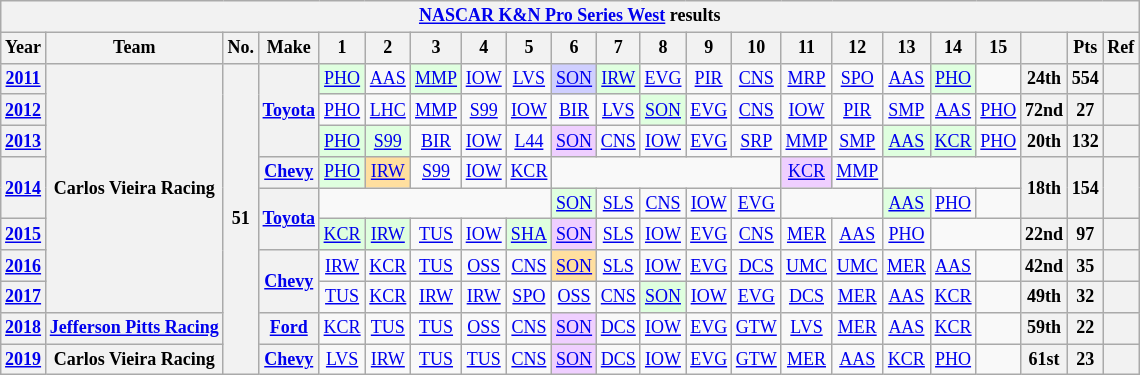<table class="wikitable" style="text-align:center; font-size:75%">
<tr>
<th colspan=23><a href='#'>NASCAR K&N Pro Series West</a> results</th>
</tr>
<tr>
<th>Year</th>
<th>Team</th>
<th>No.</th>
<th>Make</th>
<th>1</th>
<th>2</th>
<th>3</th>
<th>4</th>
<th>5</th>
<th>6</th>
<th>7</th>
<th>8</th>
<th>9</th>
<th>10</th>
<th>11</th>
<th>12</th>
<th>13</th>
<th>14</th>
<th>15</th>
<th></th>
<th>Pts</th>
<th>Ref</th>
</tr>
<tr>
<th><a href='#'>2011</a></th>
<th rowspan=8>Carlos Vieira Racing</th>
<th rowspan=10>51</th>
<th rowspan=3><a href='#'>Toyota</a></th>
<td style="background:#DFFFDF;"><a href='#'>PHO</a><br></td>
<td><a href='#'>AAS</a></td>
<td style="background:#DFFFDF;"><a href='#'>MMP</a><br></td>
<td><a href='#'>IOW</a></td>
<td><a href='#'>LVS</a></td>
<td style="background:#CFCFFF;"><a href='#'>SON</a><br></td>
<td style="background:#DFFFDF;"><a href='#'>IRW</a><br></td>
<td><a href='#'>EVG</a></td>
<td><a href='#'>PIR</a></td>
<td><a href='#'>CNS</a></td>
<td><a href='#'>MRP</a></td>
<td><a href='#'>SPO</a></td>
<td><a href='#'>AAS</a></td>
<td style="background:#DFFFDF;"><a href='#'>PHO</a><br></td>
<td></td>
<th>24th</th>
<th>554</th>
<th></th>
</tr>
<tr>
<th><a href='#'>2012</a></th>
<td><a href='#'>PHO</a></td>
<td><a href='#'>LHC</a></td>
<td><a href='#'>MMP</a></td>
<td><a href='#'>S99</a></td>
<td><a href='#'>IOW</a></td>
<td><a href='#'>BIR</a></td>
<td><a href='#'>LVS</a></td>
<td style="background:#DFFFDF;"><a href='#'>SON</a><br></td>
<td><a href='#'>EVG</a></td>
<td><a href='#'>CNS</a></td>
<td><a href='#'>IOW</a></td>
<td><a href='#'>PIR</a></td>
<td><a href='#'>SMP</a></td>
<td><a href='#'>AAS</a></td>
<td><a href='#'>PHO</a></td>
<th>72nd</th>
<th>27</th>
<th></th>
</tr>
<tr>
<th><a href='#'>2013</a></th>
<td style="background:#DFFFDF;"><a href='#'>PHO</a><br></td>
<td style="background:#DFFFDF;"><a href='#'>S99</a><br></td>
<td><a href='#'>BIR</a></td>
<td><a href='#'>IOW</a></td>
<td><a href='#'>L44</a></td>
<td style="background:#EFCFFF;"><a href='#'>SON</a><br></td>
<td><a href='#'>CNS</a></td>
<td><a href='#'>IOW</a></td>
<td><a href='#'>EVG</a></td>
<td><a href='#'>SRP</a></td>
<td><a href='#'>MMP</a></td>
<td><a href='#'>SMP</a></td>
<td style="background:#DFFFDF;"><a href='#'>AAS</a><br></td>
<td style="background:#DFFFDF;"><a href='#'>KCR</a><br></td>
<td><a href='#'>PHO</a></td>
<th>20th</th>
<th>132</th>
<th></th>
</tr>
<tr>
<th rowspan=2><a href='#'>2014</a></th>
<th><a href='#'>Chevy</a></th>
<td style="background:#DFFFDF;"><a href='#'>PHO</a><br></td>
<td style="background:#FFDF9F;"><a href='#'>IRW</a><br></td>
<td><a href='#'>S99</a></td>
<td><a href='#'>IOW</a></td>
<td><a href='#'>KCR</a></td>
<td colspan=5></td>
<td style="background:#EFCFFF;"><a href='#'>KCR</a><br></td>
<td><a href='#'>MMP</a></td>
<td colspan=3></td>
<th rowspan=2>18th</th>
<th rowspan=2>154</th>
<th rowspan=2></th>
</tr>
<tr>
<th rowspan=2><a href='#'>Toyota</a></th>
<td colspan=5></td>
<td style="background:#DFFFDF;"><a href='#'>SON</a><br></td>
<td><a href='#'>SLS</a></td>
<td><a href='#'>CNS</a></td>
<td><a href='#'>IOW</a></td>
<td><a href='#'>EVG</a></td>
<td colspan=2></td>
<td style="background:#DFFFDF;"><a href='#'>AAS</a><br></td>
<td><a href='#'>PHO</a></td>
<td></td>
</tr>
<tr>
<th><a href='#'>2015</a></th>
<td style="background:#DFFFDF;"><a href='#'>KCR</a><br></td>
<td style="background:#DFFFDF;"><a href='#'>IRW</a><br></td>
<td><a href='#'>TUS</a></td>
<td><a href='#'>IOW</a></td>
<td style="background:#DFFFDF;"><a href='#'>SHA</a><br></td>
<td style="background:#EFCFFF;"><a href='#'>SON</a><br></td>
<td><a href='#'>SLS</a></td>
<td><a href='#'>IOW</a></td>
<td><a href='#'>EVG</a></td>
<td><a href='#'>CNS</a></td>
<td><a href='#'>MER</a></td>
<td><a href='#'>AAS</a></td>
<td><a href='#'>PHO</a></td>
<td colspan=2></td>
<th>22nd</th>
<th>97</th>
<th></th>
</tr>
<tr>
<th><a href='#'>2016</a></th>
<th rowspan=2><a href='#'>Chevy</a></th>
<td><a href='#'>IRW</a></td>
<td><a href='#'>KCR</a></td>
<td><a href='#'>TUS</a></td>
<td><a href='#'>OSS</a></td>
<td><a href='#'>CNS</a></td>
<td style="background:#FFDF9F;"><a href='#'>SON</a><br></td>
<td><a href='#'>SLS</a></td>
<td><a href='#'>IOW</a></td>
<td><a href='#'>EVG</a></td>
<td><a href='#'>DCS</a></td>
<td><a href='#'>UMC</a></td>
<td><a href='#'>UMC</a></td>
<td><a href='#'>MER</a></td>
<td><a href='#'>AAS</a></td>
<td></td>
<th>42nd</th>
<th>35</th>
<th></th>
</tr>
<tr>
<th><a href='#'>2017</a></th>
<td><a href='#'>TUS</a></td>
<td><a href='#'>KCR</a></td>
<td><a href='#'>IRW</a></td>
<td><a href='#'>IRW</a></td>
<td><a href='#'>SPO</a></td>
<td><a href='#'>OSS</a></td>
<td><a href='#'>CNS</a></td>
<td style="background:#DFFFDF;"><a href='#'>SON</a><br></td>
<td><a href='#'>IOW</a></td>
<td><a href='#'>EVG</a></td>
<td><a href='#'>DCS</a></td>
<td><a href='#'>MER</a></td>
<td><a href='#'>AAS</a></td>
<td><a href='#'>KCR</a></td>
<td></td>
<th>49th</th>
<th>32</th>
<th></th>
</tr>
<tr>
<th><a href='#'>2018</a></th>
<th><a href='#'>Jefferson Pitts Racing</a></th>
<th><a href='#'>Ford</a></th>
<td><a href='#'>KCR</a></td>
<td><a href='#'>TUS</a></td>
<td><a href='#'>TUS</a></td>
<td><a href='#'>OSS</a></td>
<td><a href='#'>CNS</a></td>
<td style="background:#EFCFFF;"><a href='#'>SON</a><br></td>
<td><a href='#'>DCS</a></td>
<td><a href='#'>IOW</a></td>
<td><a href='#'>EVG</a></td>
<td><a href='#'>GTW</a></td>
<td><a href='#'>LVS</a></td>
<td><a href='#'>MER</a></td>
<td><a href='#'>AAS</a></td>
<td><a href='#'>KCR</a></td>
<td></td>
<th>59th</th>
<th>22</th>
<th></th>
</tr>
<tr>
<th><a href='#'>2019</a></th>
<th>Carlos Vieira Racing</th>
<th><a href='#'>Chevy</a></th>
<td><a href='#'>LVS</a></td>
<td><a href='#'>IRW</a></td>
<td><a href='#'>TUS</a></td>
<td><a href='#'>TUS</a></td>
<td><a href='#'>CNS</a></td>
<td style="background:#EFCFFF;"><a href='#'>SON</a><br></td>
<td><a href='#'>DCS</a></td>
<td><a href='#'>IOW</a></td>
<td><a href='#'>EVG</a></td>
<td><a href='#'>GTW</a></td>
<td><a href='#'>MER</a></td>
<td><a href='#'>AAS</a></td>
<td><a href='#'>KCR</a></td>
<td><a href='#'>PHO</a></td>
<td></td>
<th>61st</th>
<th>23</th>
<th></th>
</tr>
</table>
